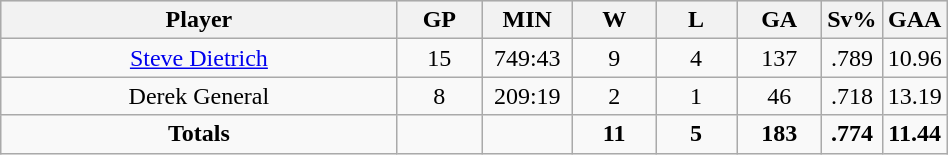<table class="wikitable sortable" width="50%">
<tr align="center"  bgcolor="#dddddd">
<th width="50%">Player</th>
<th width="10%">GP</th>
<th width="10%">MIN</th>
<th width="10%">W</th>
<th width="10%">L</th>
<th width="10%">GA</th>
<th width="10%">Sv%</th>
<th width="10%">GAA</th>
</tr>
<tr align=center>
<td><a href='#'>Steve Dietrich</a></td>
<td>15</td>
<td>749:43</td>
<td>9</td>
<td>4</td>
<td>137</td>
<td>.789</td>
<td>10.96</td>
</tr>
<tr align=center>
<td>Derek General</td>
<td>8</td>
<td>209:19</td>
<td>2</td>
<td>1</td>
<td>46</td>
<td>.718</td>
<td>13.19</td>
</tr>
<tr align=center>
<td><strong>Totals</strong></td>
<td></td>
<td></td>
<td><strong>11</strong></td>
<td><strong>5</strong></td>
<td><strong> 183</strong></td>
<td><strong> .774</strong></td>
<td><strong> 11.44</strong></td>
</tr>
</table>
